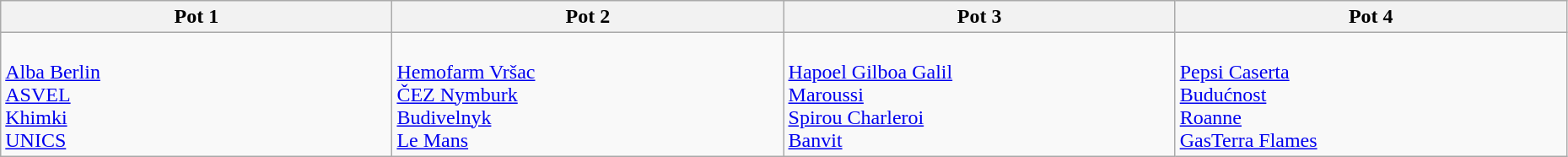<table class="wikitable" width=98%>
<tr>
<th width=25%><strong>Pot 1</strong></th>
<th width=25%><strong>Pot 2</strong></th>
<th width=25%><strong>Pot 3</strong></th>
<th width=25%><strong>Pot 4</strong></th>
</tr>
<tr>
<td><br> <a href='#'>Alba Berlin</a> <br>
 <a href='#'>ASVEL</a><br> 
 <a href='#'>Khimki</a><br>
 <a href='#'>UNICS</a></td>
<td><br> <a href='#'>Hemofarm Vršac</a><br> 
 <a href='#'>ČEZ Nymburk</a><br> 
 <a href='#'>Budivelnyk</a><br> 
 <a href='#'>Le Mans</a></td>
<td><br> <a href='#'>Hapoel Gilboa Galil</a><br> 
 <a href='#'>Maroussi</a><br> 
 <a href='#'>Spirou Charleroi</a><br> 
 <a href='#'>Banvit</a></td>
<td><br> <a href='#'>Pepsi Caserta</a><br> 
 <a href='#'>Budućnost</a> <br> 
 <a href='#'>Roanne</a><br> 
 <a href='#'>GasTerra Flames</a></td>
</tr>
</table>
